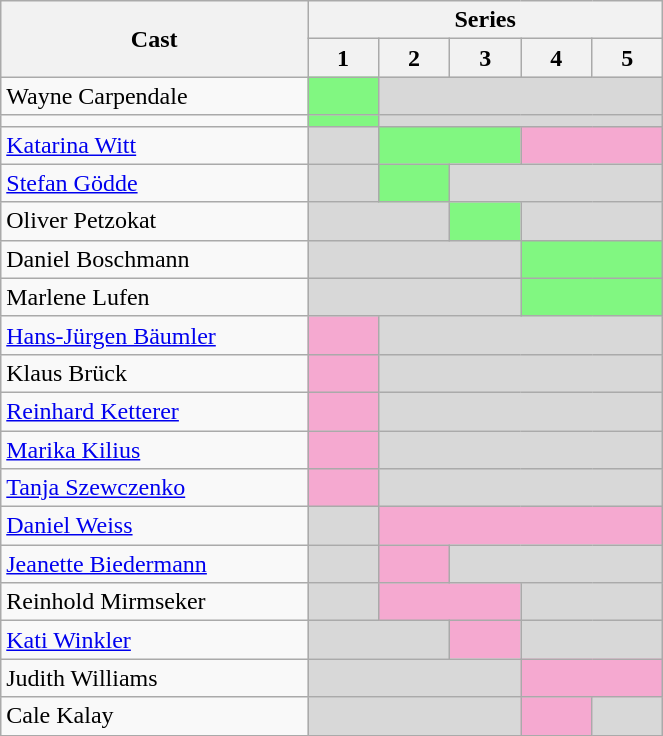<table class="wikitable plainrowheaders" width="35%">
<tr>
<th rowspan="2">Cast</th>
<th colspan="5" style="text-align:center;">Series</th>
</tr>
<tr>
<th width="40">1</th>
<th width="40">2</th>
<th width="40">3</th>
<th width="40">4</th>
<th width="40">5</th>
</tr>
<tr>
<td>Wayne Carpendale</td>
<td style="background:#81F781;"></td>
<td colspan=4 style="background:#D8D8D8;"></td>
</tr>
<tr>
<td></td>
<td style="background:#81F781;"></td>
<td colspan=4 style="background:#D8D8D8;"></td>
</tr>
<tr>
<td><a href='#'>Katarina Witt</a></td>
<td style="background:#D8D8D8;"></td>
<td colspan=2 style="background:#81F781;"></td>
<td colspan=2 style="background:#F5A9D0;"></td>
</tr>
<tr>
<td><a href='#'>Stefan Gödde</a></td>
<td style="background:#D8D8D8;"></td>
<td style="background:#81F781;"></td>
<td colspan=3 style="background:#D8D8D8;"></td>
</tr>
<tr>
<td>Oliver Petzokat</td>
<td colspan=2 style="background:#D8D8D8;"></td>
<td style="background:#81F781;"></td>
<td colspan=2 style="background:#D8D8D8;"></td>
</tr>
<tr>
<td>Daniel Boschmann</td>
<td colspan=3 style="background:#D8D8D8;"></td>
<td colspan=2 style="background:#81F781;"></td>
</tr>
<tr>
<td>Marlene Lufen</td>
<td colspan=3 style="background:#D8D8D8;"></td>
<td colspan=2 style="background:#81F781;"></td>
</tr>
<tr>
<td><a href='#'>Hans-Jürgen Bäumler</a></td>
<td style="background:#F5A9D0;"></td>
<td colspan=4 style="background:#D8D8D8;"></td>
</tr>
<tr>
<td>Klaus Brück</td>
<td style="background:#F5A9D0;"></td>
<td colspan=4 style="background:#D8D8D8;"></td>
</tr>
<tr>
<td><a href='#'>Reinhard Ketterer</a></td>
<td style="background:#F5A9D0;"></td>
<td colspan=4 style="background:#D8D8D8;"></td>
</tr>
<tr>
<td><a href='#'>Marika Kilius</a></td>
<td style="background:#F5A9D0;"></td>
<td colspan=4 style="background:#D8D8D8;"></td>
</tr>
<tr>
<td><a href='#'>Tanja Szewczenko</a></td>
<td style="background:#F5A9D0;"></td>
<td colspan=4 style="background:#D8D8D8;"></td>
</tr>
<tr>
<td><a href='#'>Daniel Weiss</a></td>
<td style="background:#D8D8D8;"></td>
<td colspan=4 style="background:#F5A9D0;"></td>
</tr>
<tr>
<td><a href='#'>Jeanette Biedermann</a></td>
<td style="background:#D8D8D8;"></td>
<td style="background:#F5A9D0;"></td>
<td colspan=3 style="background:#D8D8D8;"></td>
</tr>
<tr>
<td>Reinhold Mirmseker</td>
<td style="background:#D8D8D8;"></td>
<td colspan=2 style="background:#F5A9D0;"></td>
<td colspan=2 style="background:#D8D8D8;"></td>
</tr>
<tr>
<td><a href='#'>Kati Winkler</a></td>
<td colspan=2 style="background:#D8D8D8;"></td>
<td style="background:#F5A9D0;"></td>
<td colspan=2 style="background:#D8D8D8;"></td>
</tr>
<tr>
<td>Judith Williams</td>
<td colspan=3 style="background:#D8D8D8;"></td>
<td colspan=2 style="background:#F5A9D0;"></td>
</tr>
<tr>
<td>Cale Kalay</td>
<td colspan=3 style="background:#D8D8D8;"></td>
<td style="background:#F5A9D0;"></td>
<td style="background:#D8D8D8;"></td>
</tr>
<tr>
</tr>
</table>
